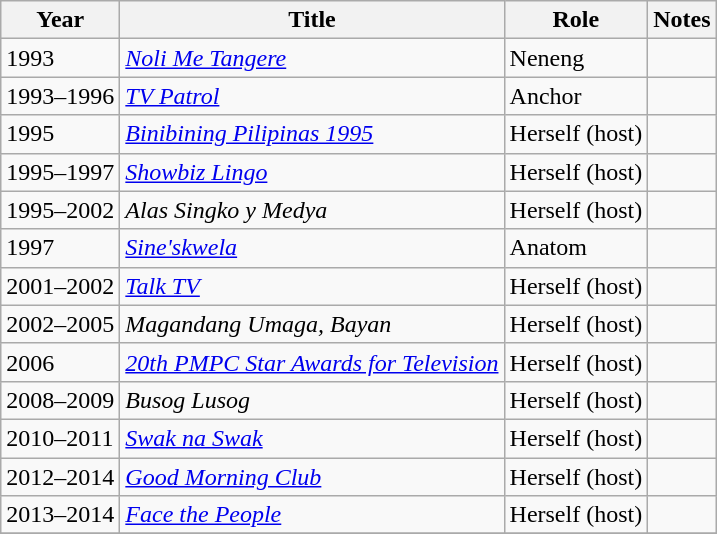<table class="wikitable sortable">
<tr>
<th>Year</th>
<th>Title</th>
<th>Role</th>
<th>Notes</th>
</tr>
<tr>
<td>1993</td>
<td><em><a href='#'>Noli Me Tangere</a></em></td>
<td>Neneng</td>
<td></td>
</tr>
<tr>
<td>1993–1996</td>
<td><em><a href='#'>TV Patrol</a></em></td>
<td>Anchor</td>
<td></td>
</tr>
<tr>
<td>1995</td>
<td><em><a href='#'>Binibining Pilipinas 1995</a></em></td>
<td>Herself (host)</td>
<td></td>
</tr>
<tr>
<td>1995–1997</td>
<td><em><a href='#'>Showbiz Lingo</a></em></td>
<td>Herself (host)</td>
<td></td>
</tr>
<tr>
<td>1995–2002</td>
<td><em>Alas Singko y Medya</em></td>
<td>Herself (host)</td>
<td></td>
</tr>
<tr>
<td>1997</td>
<td><em><a href='#'>Sine'skwela</a></em></td>
<td>Anatom</td>
<td></td>
</tr>
<tr>
<td>2001–2002</td>
<td><em><a href='#'>Talk TV</a></em></td>
<td>Herself (host)</td>
<td></td>
</tr>
<tr>
<td>2002–2005</td>
<td><em>Magandang Umaga, Bayan</em></td>
<td>Herself (host)</td>
<td></td>
</tr>
<tr>
<td>2006</td>
<td><em><a href='#'>20th PMPC Star Awards for Television</a></em></td>
<td>Herself (host)</td>
<td></td>
</tr>
<tr>
<td>2008–2009</td>
<td><em>Busog Lusog</em></td>
<td>Herself (host)</td>
<td></td>
</tr>
<tr>
<td>2010–2011</td>
<td><em><a href='#'>Swak na Swak</a></em></td>
<td>Herself (host)</td>
<td></td>
</tr>
<tr>
<td>2012–2014</td>
<td><em><a href='#'>Good Morning Club</a></em></td>
<td>Herself (host)</td>
<td></td>
</tr>
<tr>
<td>2013–2014</td>
<td><em><a href='#'>Face the People</a></em></td>
<td>Herself (host)</td>
<td></td>
</tr>
<tr>
</tr>
</table>
